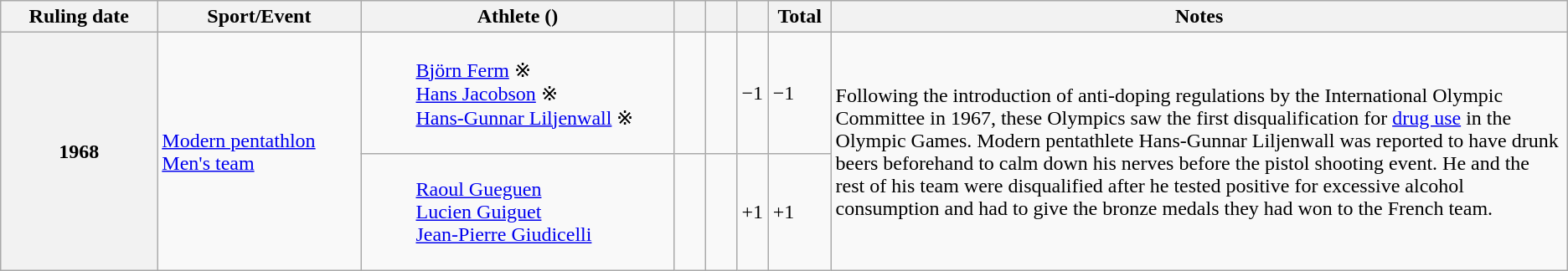<table class="wikitable plainrowheaders">
<tr>
<th scope="col" align="center" style="width:10%">Ruling date</th>
<th scope="col" align="center" style="width:13%">Sport/Event</th>
<th scope="col" align="center" style="width:20%">Athlete ()</th>
<th scope="col" align="center" style="width:2%"></th>
<th scope="col" align="center" style="width:2%"></th>
<th scope="col" align="center" style="width:2%"></th>
<th scope="col" align="center" style="width:4%">Total</th>
<th scope="col" align="center" class="unsortable" style="width:50%">Notes</th>
</tr>
<tr>
<th scope="row" rowspan=2>1968</th>
<td rowspan=2><a href='#'>Modern pentathlon</a><br><a href='#'>Men's team</a></td>
<td style="width:10px; text-align:left;" style="background-color: #F7D9D3;"><dl><dd><span><a href='#'>Björn Ferm</a> ※<br><a href='#'>Hans Jacobson</a> ※<br><a href='#'>Hans-Gunnar Liljenwall</a> ※</span></dd></dl></td>
<td></td>
<td></td>
<td>−1</td>
<td>−1</td>
<td rowspan=2 style="text-align:left;">Following the introduction of anti-doping regulations by the International Olympic Committee in 1967, these Olympics saw the first disqualification for <a href='#'>drug use</a> in the Olympic Games. Modern pentathlete Hans-Gunnar Liljenwall was reported to have drunk beers beforehand to calm down his nerves before the pistol shooting event. He and the rest of his team were disqualified after he tested positive for excessive alcohol consumption and had to give the bronze medals they had won to the French team.</td>
</tr>
<tr>
<td align=left><dl><dd><span><a href='#'>Raoul Gueguen</a><br><a href='#'>Lucien Guiguet</a><br><a href='#'>Jean-Pierre Giudicelli</a></span></dd></dl></td>
<td></td>
<td></td>
<td>+1</td>
<td>+1</td>
</tr>
</table>
